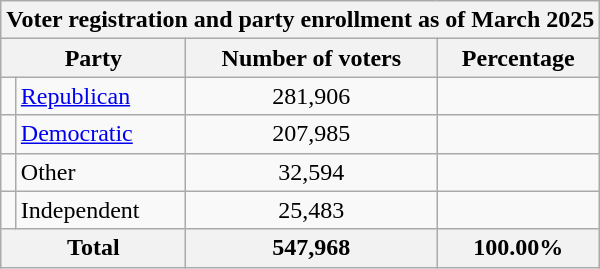<table class="wikitable">
<tr>
<th colspan="6">Voter registration and party enrollment as of March 2025</th>
</tr>
<tr>
<th colspan="2">Party</th>
<th>Number of voters</th>
<th>Percentage</th>
</tr>
<tr>
<td></td>
<td><a href='#'>Republican</a></td>
<td style="text-align:center;">281,906</td>
<td style="text-align:center;"></td>
</tr>
<tr>
<td></td>
<td><a href='#'>Democratic</a></td>
<td style="text-align:center;">207,985</td>
<td style="text-align:center;"></td>
</tr>
<tr>
<td></td>
<td>Other</td>
<td style="text-align:center;">32,594</td>
<td style="text-align:center;"></td>
</tr>
<tr>
<td></td>
<td>Independent</td>
<td style="text-align:center;">25,483</td>
<td style="text-align:center;"></td>
</tr>
<tr>
<th colspan="2">Total</th>
<th style="text-align:center;">547,968</th>
<th style="text-align:center;">100.00%</th>
</tr>
</table>
